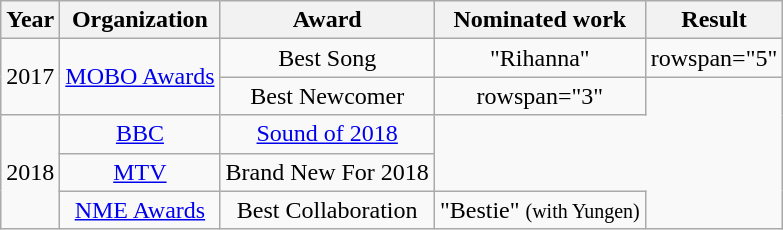<table class="wikitable plainrowheaders" style="text-align:center;">
<tr>
<th>Year</th>
<th>Organization</th>
<th>Award</th>
<th>Nominated work</th>
<th>Result</th>
</tr>
<tr>
<td rowspan="2">2017</td>
<td rowspan="2"><a href='#'>MOBO Awards</a></td>
<td>Best Song</td>
<td>"Rihanna"</td>
<td>rowspan="5" </td>
</tr>
<tr>
<td>Best Newcomer</td>
<td>rowspan="3"  </td>
</tr>
<tr>
<td rowspan="3">2018</td>
<td><a href='#'>BBC</a></td>
<td><a href='#'>Sound of 2018</a></td>
</tr>
<tr>
<td><a href='#'>MTV</a></td>
<td>Brand New For 2018</td>
</tr>
<tr>
<td><a href='#'>NME Awards</a></td>
<td>Best Collaboration</td>
<td>"Bestie" <small>(with Yungen)</small></td>
</tr>
</table>
